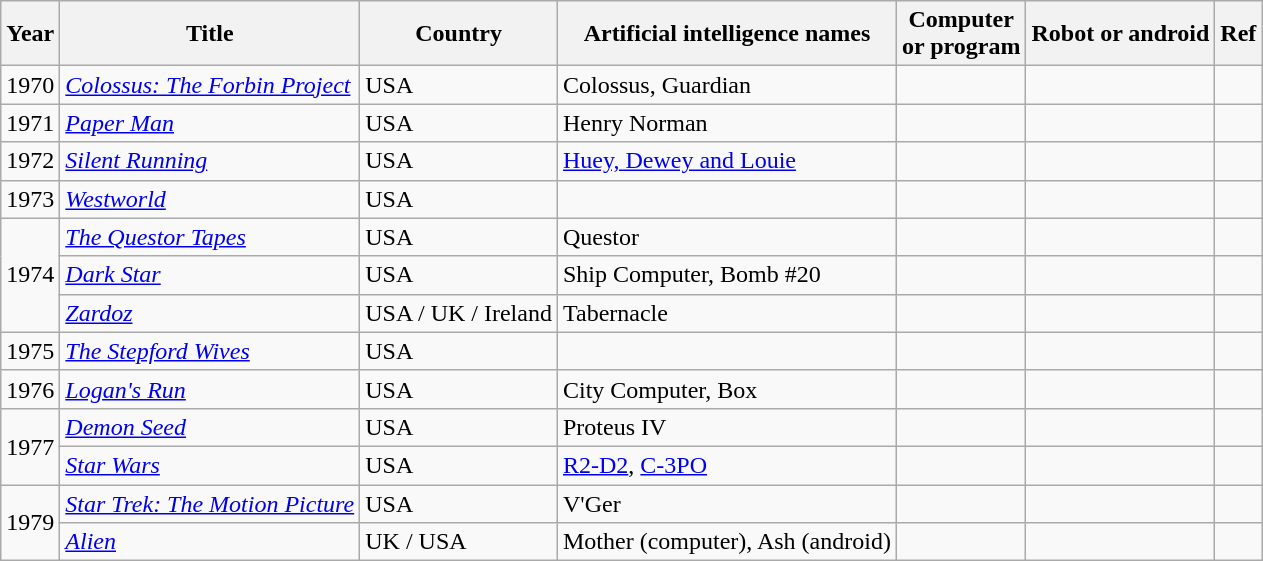<table class="wikitable sortable mw-datatable">
<tr>
<th>Year</th>
<th>Title</th>
<th>Country</th>
<th>Artificial intelligence names</th>
<th>Computer<br>or
program</th>
<th>Robot or android</th>
<th>Ref</th>
</tr>
<tr>
<td>1970</td>
<td><em><a href='#'>Colossus: The Forbin Project</a></em></td>
<td>USA</td>
<td>Colossus, Guardian</td>
<td></td>
<td></td>
<td></td>
</tr>
<tr>
<td>1971</td>
<td><em><a href='#'>Paper Man</a></em></td>
<td>USA</td>
<td>Henry Norman</td>
<td></td>
<td></td>
<td></td>
</tr>
<tr>
<td>1972</td>
<td><em><a href='#'>Silent Running</a></em></td>
<td>USA</td>
<td><a href='#'>Huey, Dewey and Louie</a></td>
<td></td>
<td></td>
<td></td>
</tr>
<tr>
<td>1973</td>
<td><em><a href='#'>Westworld</a></em></td>
<td>USA</td>
<td></td>
<td></td>
<td></td>
<td></td>
</tr>
<tr>
<td rowspan="3">1974</td>
<td><em><a href='#'>The Questor Tapes</a></em></td>
<td>USA</td>
<td>Questor</td>
<td></td>
<td></td>
<td></td>
</tr>
<tr>
<td><em><a href='#'>Dark Star</a></em></td>
<td>USA</td>
<td>Ship Computer, Bomb #20</td>
<td></td>
<td></td>
<td></td>
</tr>
<tr>
<td><em><a href='#'>Zardoz</a></em></td>
<td>USA / UK / Ireland</td>
<td>Tabernacle</td>
<td></td>
<td></td>
<td></td>
</tr>
<tr>
<td>1975</td>
<td><em><a href='#'>The Stepford Wives</a></em></td>
<td>USA</td>
<td></td>
<td></td>
<td></td>
<td></td>
</tr>
<tr>
<td>1976</td>
<td><em><a href='#'>Logan's Run</a></em></td>
<td>USA</td>
<td>City Computer, Box</td>
<td></td>
<td></td>
<td></td>
</tr>
<tr>
<td rowspan="2">1977</td>
<td><em><a href='#'>Demon Seed</a></em></td>
<td>USA</td>
<td>Proteus IV</td>
<td></td>
<td></td>
<td></td>
</tr>
<tr>
<td><em><a href='#'>Star Wars</a></em></td>
<td>USA</td>
<td><a href='#'>R2-D2</a>, <a href='#'>C-3PO</a></td>
<td></td>
<td></td>
<td></td>
</tr>
<tr>
<td rowspan="2">1979</td>
<td><em><a href='#'>Star Trek: The Motion Picture</a></em></td>
<td>USA</td>
<td>V'Ger</td>
<td></td>
<td></td>
<td></td>
</tr>
<tr>
<td><em><a href='#'>Alien</a></em></td>
<td>UK / USA</td>
<td>Mother (computer), Ash (android)</td>
<td></td>
<td></td>
<td></td>
</tr>
</table>
